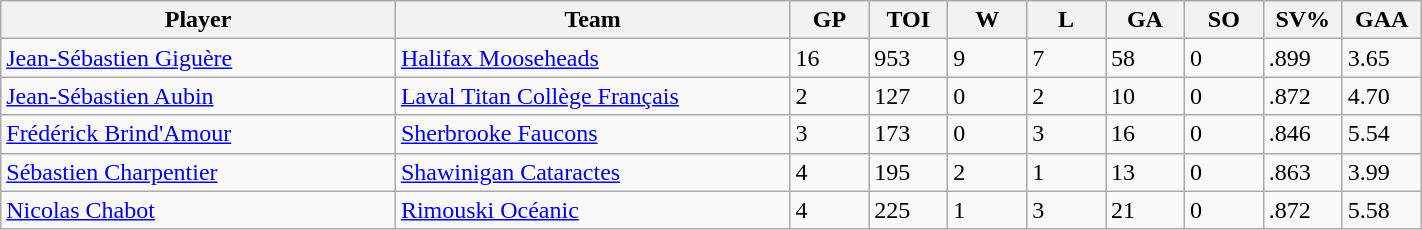<table class="wikitable" style="width: 75%">
<tr>
<th width=25%>Player</th>
<th width=25%>Team</th>
<th width=5%>GP</th>
<th width=5%>TOI</th>
<th width=5%>W</th>
<th width=5%>L</th>
<th width=5%>GA</th>
<th width=5%>SO</th>
<th width=5%>SV%</th>
<th width=5%>GAA</th>
</tr>
<tr>
<td><a href='#'>Jean-Sébastien Giguère</a></td>
<td><a href='#'>Halifax Mooseheads</a></td>
<td>16</td>
<td>953</td>
<td>9</td>
<td>7</td>
<td>58</td>
<td>0</td>
<td>.899</td>
<td>3.65</td>
</tr>
<tr>
<td><a href='#'>Jean-Sébastien Aubin</a></td>
<td><a href='#'>Laval Titan Collège Français</a></td>
<td>2</td>
<td>127</td>
<td>0</td>
<td>2</td>
<td>10</td>
<td>0</td>
<td>.872</td>
<td>4.70</td>
</tr>
<tr>
<td><a href='#'>Frédérick Brind'Amour</a></td>
<td><a href='#'>Sherbrooke Faucons</a></td>
<td>3</td>
<td>173</td>
<td>0</td>
<td>3</td>
<td>16</td>
<td>0</td>
<td>.846</td>
<td>5.54</td>
</tr>
<tr>
<td><a href='#'>Sébastien Charpentier</a></td>
<td><a href='#'>Shawinigan Cataractes</a></td>
<td>4</td>
<td>195</td>
<td>2</td>
<td>1</td>
<td>13</td>
<td>0</td>
<td>.863</td>
<td>3.99</td>
</tr>
<tr>
<td><a href='#'>Nicolas Chabot</a></td>
<td><a href='#'>Rimouski Océanic</a></td>
<td>4</td>
<td>225</td>
<td>1</td>
<td>3</td>
<td>21</td>
<td>0</td>
<td>.872</td>
<td>5.58</td>
</tr>
</table>
